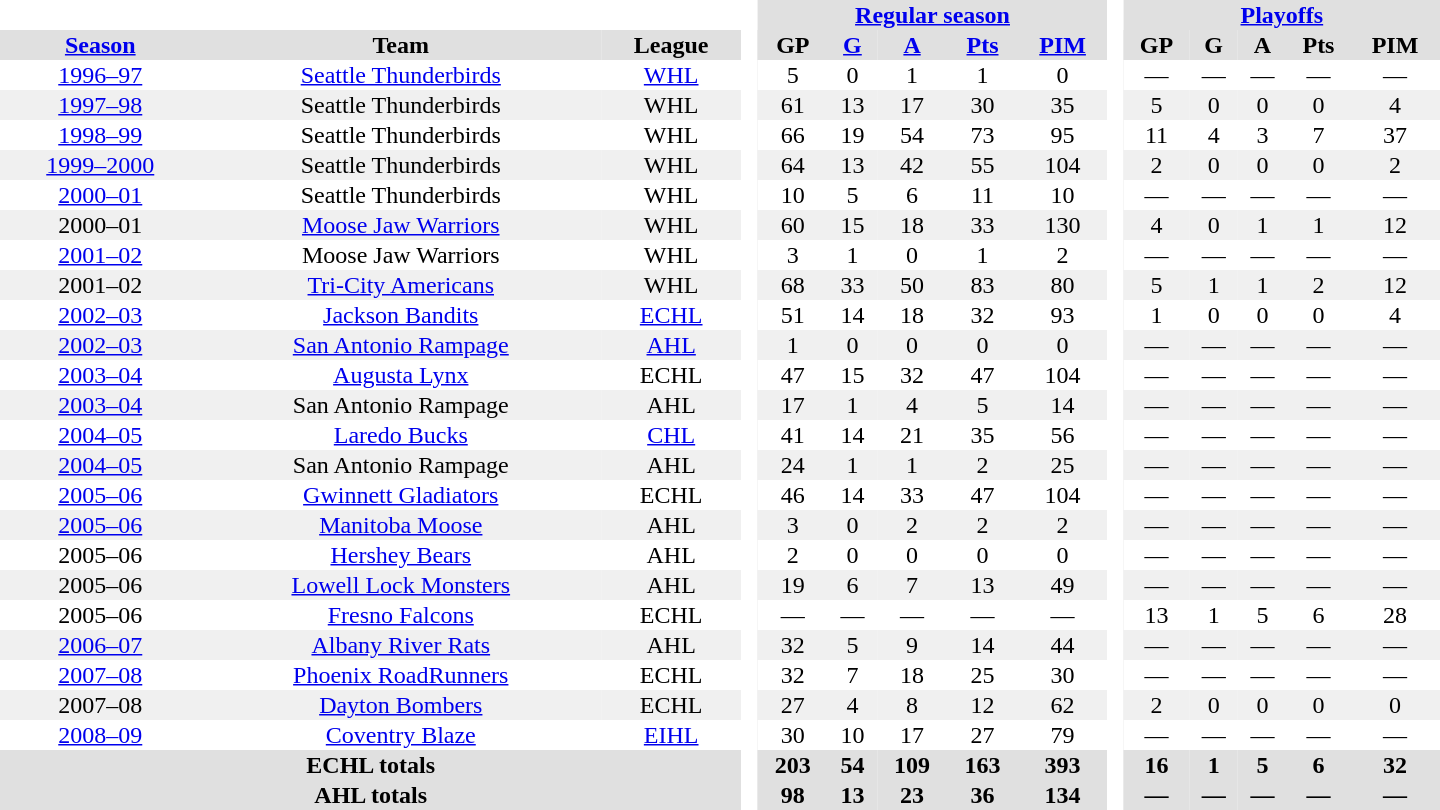<table border="0" cellpadding="1" cellspacing="0" style="text-align:center; width:60em">
<tr bgcolor="#e0e0e0">
<th colspan="3" bgcolor="#ffffff"> </th>
<th rowspan="99" bgcolor="#ffffff"> </th>
<th colspan="5"><a href='#'>Regular season</a></th>
<th rowspan="99" bgcolor="#ffffff"> </th>
<th colspan="5"><a href='#'>Playoffs</a></th>
</tr>
<tr bgcolor="#e0e0e0">
<th><a href='#'>Season</a></th>
<th>Team</th>
<th>League</th>
<th>GP</th>
<th><a href='#'>G</a></th>
<th><a href='#'>A</a></th>
<th><a href='#'>Pts</a></th>
<th><a href='#'>PIM</a></th>
<th>GP</th>
<th>G</th>
<th>A</th>
<th>Pts</th>
<th>PIM</th>
</tr>
<tr>
<td><a href='#'>1996–97</a></td>
<td><a href='#'>Seattle Thunderbirds</a></td>
<td><a href='#'>WHL</a></td>
<td>5</td>
<td>0</td>
<td>1</td>
<td>1</td>
<td>0</td>
<td>—</td>
<td>—</td>
<td>—</td>
<td>—</td>
<td>—</td>
</tr>
<tr bgcolor="#f0f0f0">
<td><a href='#'>1997–98</a></td>
<td>Seattle Thunderbirds</td>
<td>WHL</td>
<td>61</td>
<td>13</td>
<td>17</td>
<td>30</td>
<td>35</td>
<td>5</td>
<td>0</td>
<td>0</td>
<td>0</td>
<td>4</td>
</tr>
<tr>
<td><a href='#'>1998–99</a></td>
<td>Seattle Thunderbirds</td>
<td>WHL</td>
<td>66</td>
<td>19</td>
<td>54</td>
<td>73</td>
<td>95</td>
<td>11</td>
<td>4</td>
<td>3</td>
<td>7</td>
<td>37</td>
</tr>
<tr bgcolor="#f0f0f0">
<td><a href='#'>1999–2000</a></td>
<td>Seattle Thunderbirds</td>
<td>WHL</td>
<td>64</td>
<td>13</td>
<td>42</td>
<td>55</td>
<td>104</td>
<td>2</td>
<td>0</td>
<td>0</td>
<td>0</td>
<td>2</td>
</tr>
<tr>
<td><a href='#'>2000–01</a></td>
<td>Seattle Thunderbirds</td>
<td>WHL</td>
<td>10</td>
<td>5</td>
<td>6</td>
<td>11</td>
<td>10</td>
<td>—</td>
<td>—</td>
<td>—</td>
<td>—</td>
<td>—</td>
</tr>
<tr bgcolor="#f0f0f0">
<td>2000–01</td>
<td><a href='#'>Moose Jaw Warriors</a></td>
<td>WHL</td>
<td>60</td>
<td>15</td>
<td>18</td>
<td>33</td>
<td>130</td>
<td>4</td>
<td>0</td>
<td>1</td>
<td>1</td>
<td>12</td>
</tr>
<tr>
<td><a href='#'>2001–02</a></td>
<td>Moose Jaw Warriors</td>
<td>WHL</td>
<td>3</td>
<td>1</td>
<td>0</td>
<td>1</td>
<td>2</td>
<td>—</td>
<td>—</td>
<td>—</td>
<td>—</td>
<td>—</td>
</tr>
<tr bgcolor="#f0f0f0">
<td>2001–02</td>
<td><a href='#'>Tri-City Americans</a></td>
<td>WHL</td>
<td>68</td>
<td>33</td>
<td>50</td>
<td>83</td>
<td>80</td>
<td>5</td>
<td>1</td>
<td>1</td>
<td>2</td>
<td>12</td>
</tr>
<tr>
<td><a href='#'>2002–03</a></td>
<td><a href='#'>Jackson Bandits</a></td>
<td><a href='#'>ECHL</a></td>
<td>51</td>
<td>14</td>
<td>18</td>
<td>32</td>
<td>93</td>
<td>1</td>
<td>0</td>
<td>0</td>
<td>0</td>
<td>4</td>
</tr>
<tr bgcolor="#f0f0f0">
<td><a href='#'>2002–03</a></td>
<td><a href='#'>San Antonio Rampage</a></td>
<td><a href='#'>AHL</a></td>
<td>1</td>
<td>0</td>
<td>0</td>
<td>0</td>
<td>0</td>
<td>—</td>
<td>—</td>
<td>—</td>
<td>—</td>
<td>—</td>
</tr>
<tr>
<td><a href='#'>2003–04</a></td>
<td><a href='#'>Augusta Lynx</a></td>
<td>ECHL</td>
<td>47</td>
<td>15</td>
<td>32</td>
<td>47</td>
<td>104</td>
<td>—</td>
<td>—</td>
<td>—</td>
<td>—</td>
<td>—</td>
</tr>
<tr bgcolor="#f0f0f0">
<td><a href='#'>2003–04</a></td>
<td>San Antonio Rampage</td>
<td>AHL</td>
<td>17</td>
<td>1</td>
<td>4</td>
<td>5</td>
<td>14</td>
<td>—</td>
<td>—</td>
<td>—</td>
<td>—</td>
<td>—</td>
</tr>
<tr>
<td><a href='#'>2004–05</a></td>
<td><a href='#'>Laredo Bucks</a></td>
<td><a href='#'>CHL</a></td>
<td>41</td>
<td>14</td>
<td>21</td>
<td>35</td>
<td>56</td>
<td>—</td>
<td>—</td>
<td>—</td>
<td>—</td>
<td>—</td>
</tr>
<tr bgcolor="#f0f0f0">
<td><a href='#'>2004–05</a></td>
<td>San Antonio Rampage</td>
<td>AHL</td>
<td>24</td>
<td>1</td>
<td>1</td>
<td>2</td>
<td>25</td>
<td>—</td>
<td>—</td>
<td>—</td>
<td>—</td>
<td>—</td>
</tr>
<tr>
<td><a href='#'>2005–06</a></td>
<td><a href='#'>Gwinnett Gladiators</a></td>
<td>ECHL</td>
<td>46</td>
<td>14</td>
<td>33</td>
<td>47</td>
<td>104</td>
<td>—</td>
<td>—</td>
<td>—</td>
<td>—</td>
<td>—</td>
</tr>
<tr bgcolor="#f0f0f0">
<td><a href='#'>2005–06</a></td>
<td><a href='#'>Manitoba Moose</a></td>
<td>AHL</td>
<td>3</td>
<td>0</td>
<td>2</td>
<td>2</td>
<td>2</td>
<td>—</td>
<td>—</td>
<td>—</td>
<td>—</td>
<td>—</td>
</tr>
<tr>
<td>2005–06</td>
<td><a href='#'>Hershey Bears</a></td>
<td>AHL</td>
<td>2</td>
<td>0</td>
<td>0</td>
<td>0</td>
<td>0</td>
<td>—</td>
<td>—</td>
<td>—</td>
<td>—</td>
<td>—</td>
</tr>
<tr bgcolor="#f0f0f0">
<td>2005–06</td>
<td><a href='#'>Lowell Lock Monsters</a></td>
<td>AHL</td>
<td>19</td>
<td>6</td>
<td>7</td>
<td>13</td>
<td>49</td>
<td>—</td>
<td>—</td>
<td>—</td>
<td>—</td>
<td>—</td>
</tr>
<tr>
<td>2005–06</td>
<td><a href='#'>Fresno Falcons</a></td>
<td>ECHL</td>
<td>—</td>
<td>—</td>
<td>—</td>
<td>—</td>
<td>—</td>
<td>13</td>
<td>1</td>
<td>5</td>
<td>6</td>
<td>28</td>
</tr>
<tr bgcolor="#f0f0f0">
<td><a href='#'>2006–07</a></td>
<td><a href='#'>Albany River Rats</a></td>
<td>AHL</td>
<td>32</td>
<td>5</td>
<td>9</td>
<td>14</td>
<td>44</td>
<td>—</td>
<td>—</td>
<td>—</td>
<td>—</td>
<td>—</td>
</tr>
<tr>
<td><a href='#'>2007–08</a></td>
<td><a href='#'>Phoenix RoadRunners</a></td>
<td>ECHL</td>
<td>32</td>
<td>7</td>
<td>18</td>
<td>25</td>
<td>30</td>
<td>—</td>
<td>—</td>
<td>—</td>
<td>—</td>
<td>—</td>
</tr>
<tr bgcolor="#f0f0f0">
<td>2007–08</td>
<td><a href='#'>Dayton Bombers</a></td>
<td>ECHL</td>
<td>27</td>
<td>4</td>
<td>8</td>
<td>12</td>
<td>62</td>
<td>2</td>
<td>0</td>
<td>0</td>
<td>0</td>
<td>0</td>
</tr>
<tr>
<td><a href='#'>2008–09</a></td>
<td><a href='#'>Coventry Blaze</a></td>
<td><a href='#'>EIHL</a></td>
<td>30</td>
<td>10</td>
<td>17</td>
<td>27</td>
<td>79</td>
<td>—</td>
<td>—</td>
<td>—</td>
<td>—</td>
<td>—</td>
</tr>
<tr bgcolor="#e0e0e0">
<th colspan="3">ECHL totals</th>
<th>203</th>
<th>54</th>
<th>109</th>
<th>163</th>
<th>393</th>
<th>16</th>
<th>1</th>
<th>5</th>
<th>6</th>
<th>32</th>
</tr>
<tr bgcolor="#e0e0e0">
<th colspan="3">AHL totals</th>
<th>98</th>
<th>13</th>
<th>23</th>
<th>36</th>
<th>134</th>
<th>—</th>
<th>—</th>
<th>—</th>
<th>—</th>
<th>—</th>
</tr>
</table>
